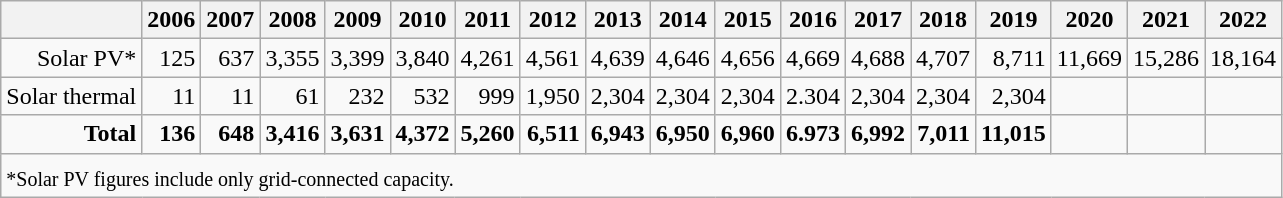<table class="wikitable">
<tr>
<th></th>
<th>2006</th>
<th>2007</th>
<th>2008</th>
<th>2009</th>
<th>2010</th>
<th>2011</th>
<th>2012</th>
<th>2013</th>
<th>2014</th>
<th>2015</th>
<th>2016</th>
<th>2017</th>
<th>2018</th>
<th>2019</th>
<th>2020</th>
<th>2021</th>
<th>2022</th>
</tr>
<tr align=right>
<td>Solar PV*</td>
<td>125</td>
<td>637</td>
<td>3,355</td>
<td>3,399</td>
<td>3,840</td>
<td>4,261</td>
<td>4,561</td>
<td>4,639</td>
<td>4,646</td>
<td>4,656</td>
<td>4,669</td>
<td>4,688</td>
<td>4,707</td>
<td>8,711</td>
<td>11,669</td>
<td>15,286</td>
<td>18,164</td>
</tr>
<tr align=right>
<td>Solar thermal</td>
<td>11</td>
<td>11</td>
<td>61</td>
<td>232</td>
<td>532</td>
<td>999</td>
<td>1,950</td>
<td>2,304</td>
<td>2,304</td>
<td>2,304</td>
<td>2.304</td>
<td>2,304</td>
<td>2,304</td>
<td>2,304</td>
<td></td>
<td></td>
<td></td>
</tr>
<tr align=right>
<td><strong>Total</strong></td>
<td><strong>136</strong></td>
<td><strong>648</strong></td>
<td><strong>3,416</strong></td>
<td><strong>3,631</strong></td>
<td><strong>4,372</strong></td>
<td><strong>5,260</strong></td>
<td><strong>6,511</strong></td>
<td><strong>6,943</strong></td>
<td><strong>6,950</strong></td>
<td><strong>6,960</strong></td>
<td><strong>6.973</strong></td>
<td><strong>6,992</strong></td>
<td><strong>7,011</strong></td>
<td><strong>11,015</strong></td>
<td></td>
<td></td>
<td></td>
</tr>
<tr>
<td colspan="18"><sub>*Solar PV figures include only grid-connected capacity.</sub></td>
</tr>
</table>
